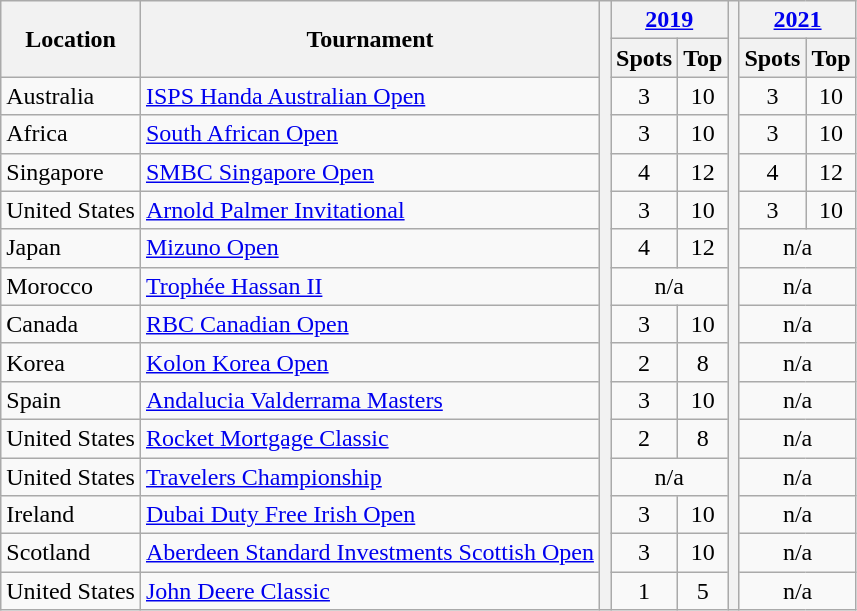<table class=wikitable>
<tr>
<th rowspan =2>Location</th>
<th rowspan =2>Tournament</th>
<th rowspan = 16></th>
<th colspan = 2><a href='#'>2019</a></th>
<th rowspan = 16></th>
<th colspan = 2><a href='#'>2021</a></th>
</tr>
<tr>
<th align=center>Spots</th>
<th align=center>Top</th>
<th align=center>Spots</th>
<th align=center>Top</th>
</tr>
<tr>
<td>Australia</td>
<td><a href='#'>ISPS Handa Australian Open</a></td>
<td align=center>3</td>
<td align=center>10</td>
<td align=center>3</td>
<td align=center>10</td>
</tr>
<tr>
<td>Africa</td>
<td><a href='#'>South African Open</a></td>
<td align=center>3</td>
<td align=center>10</td>
<td align=center>3</td>
<td align=center>10</td>
</tr>
<tr>
<td>Singapore</td>
<td><a href='#'>SMBC Singapore Open</a></td>
<td align=center>4</td>
<td align=center>12</td>
<td align=center>4</td>
<td align=center>12</td>
</tr>
<tr>
<td>United States</td>
<td><a href='#'>Arnold Palmer Invitational</a></td>
<td align=center>3</td>
<td align=center>10</td>
<td align=center>3</td>
<td align=center>10</td>
</tr>
<tr>
<td>Japan</td>
<td><a href='#'>Mizuno Open</a></td>
<td align=center>4</td>
<td align=center>12</td>
<td colspan=2 align=center>n/a</td>
</tr>
<tr>
<td>Morocco</td>
<td><a href='#'>Trophée Hassan II</a></td>
<td colspan=2 align=center>n/a</td>
<td colspan=2 align=center>n/a</td>
</tr>
<tr>
<td>Canada</td>
<td><a href='#'>RBC Canadian Open</a></td>
<td align=center>3</td>
<td align=center>10</td>
<td colspan=2 align=center>n/a</td>
</tr>
<tr>
<td>Korea</td>
<td><a href='#'>Kolon Korea Open</a></td>
<td align=center>2</td>
<td align=center>8</td>
<td colspan=2 align=center>n/a</td>
</tr>
<tr>
<td>Spain</td>
<td><a href='#'>Andalucia Valderrama Masters</a></td>
<td align=center>3</td>
<td align=center>10</td>
<td colspan=2 align=center>n/a</td>
</tr>
<tr>
<td>United States</td>
<td><a href='#'>Rocket Mortgage Classic</a></td>
<td align=center>2</td>
<td align=center>8</td>
<td colspan=2 align=center>n/a</td>
</tr>
<tr>
<td>United States</td>
<td><a href='#'>Travelers Championship</a></td>
<td colspan=2 align=center>n/a</td>
<td colspan=2 align=center>n/a</td>
</tr>
<tr>
<td>Ireland</td>
<td><a href='#'>Dubai Duty Free Irish Open</a></td>
<td align=center>3</td>
<td align=center>10</td>
<td colspan=2 align=center>n/a</td>
</tr>
<tr>
<td>Scotland</td>
<td><a href='#'>Aberdeen Standard Investments Scottish Open</a></td>
<td align=center>3</td>
<td align=center>10</td>
<td colspan=2 align=center>n/a</td>
</tr>
<tr>
<td>United States</td>
<td><a href='#'>John Deere Classic</a></td>
<td align=center>1</td>
<td align=center>5</td>
<td colspan=2 align=center>n/a</td>
</tr>
</table>
